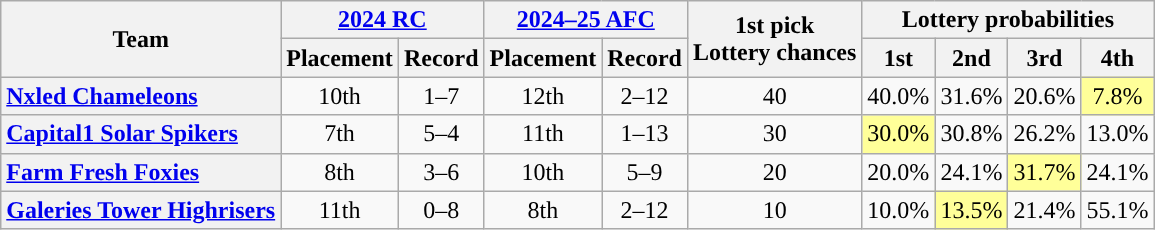<table class="wikitable plainrowheaders" style="text-align:center">
<tr>
<th scope="col" rowspan="2">Team</th>
<th scope="col" colspan="2"><a href='#'>2024 RC</a></th>
<th scope="col" colspan="2"><a href='#'>2024–25 AFC</a></th>
<th scope="col" rowspan="2">1st pick<br>Lottery chances</th>
<th scope="col" colspan="4">Lottery probabilities</th>
</tr>
<tr>
<th>Placement</th>
<th>Record</th>
<th>Placement</th>
<th>Record</th>
<th>1st</th>
<th>2nd</th>
<th>3rd</th>
<th>4th</th>
</tr>
<tr>
<th scope="row" style="text-align:left"><a href='#'>Nxled Chameleons</a></th>
<td>10th</td>
<td>1–7</td>
<td>12th</td>
<td>2–12</td>
<td>40</td>
<td>40.0%</td>
<td>31.6%</td>
<td>20.6%</td>
<td style="background:#ff9;">7.8%</td>
</tr>
<tr>
<th scope="row" style="text-align:left"><a href='#'>Capital1 Solar Spikers</a></th>
<td>7th</td>
<td>5–4</td>
<td>11th</td>
<td>1–13</td>
<td>30</td>
<td style="background:#ff9;">30.0%</td>
<td>30.8%</td>
<td>26.2%</td>
<td>13.0%</td>
</tr>
<tr>
<th scope="row" style="text-align:left"><a href='#'>Farm Fresh Foxies</a></th>
<td>8th</td>
<td>3–6</td>
<td>10th</td>
<td>5–9</td>
<td>20</td>
<td>20.0%</td>
<td>24.1%</td>
<td style="background:#ff9;">31.7%</td>
<td>24.1%</td>
</tr>
<tr>
<th scope="row" style="text-align:left"><a href='#'>Galeries Tower Highrisers</a></th>
<td>11th</td>
<td>0–8</td>
<td>8th</td>
<td>2–12</td>
<td>10</td>
<td>10.0%</td>
<td style="background:#ff9;">13.5%</td>
<td>21.4%</td>
<td>55.1%</td>
</tr>
</table>
